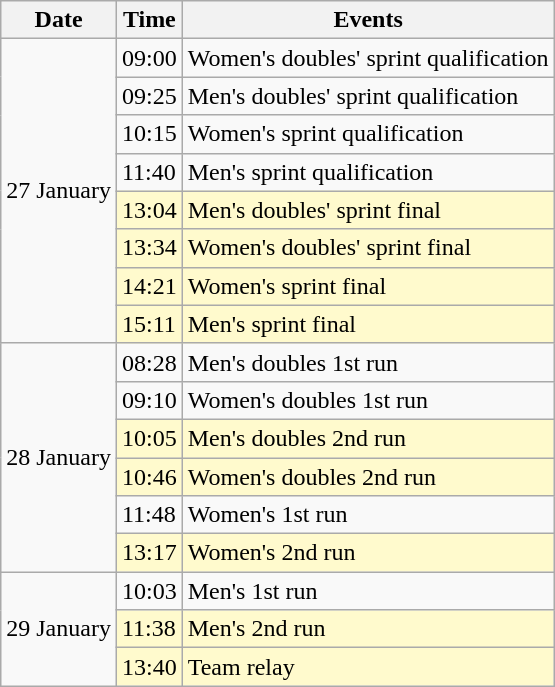<table class="wikitable" border="1">
<tr>
<th>Date</th>
<th>Time</th>
<th>Events</th>
</tr>
<tr>
<td rowspan=8>27 January</td>
<td>09:00</td>
<td>Women's doubles' sprint qualification</td>
</tr>
<tr>
<td>09:25</td>
<td>Men's doubles' sprint qualification</td>
</tr>
<tr>
<td>10:15</td>
<td>Women's sprint qualification</td>
</tr>
<tr>
<td>11:40</td>
<td>Men's sprint qualification</td>
</tr>
<tr bgcolor="lemonchiffon">
<td>13:04</td>
<td>Men's doubles' sprint final</td>
</tr>
<tr bgcolor="lemonchiffon">
<td>13:34</td>
<td>Women's doubles' sprint final</td>
</tr>
<tr bgcolor="lemonchiffon">
<td>14:21</td>
<td>Women's sprint final</td>
</tr>
<tr bgcolor="lemonchiffon">
<td>15:11</td>
<td>Men's sprint final</td>
</tr>
<tr>
<td rowspan=6>28 January</td>
<td>08:28</td>
<td>Men's doubles 1st run</td>
</tr>
<tr>
<td>09:10</td>
<td>Women's doubles 1st run</td>
</tr>
<tr bgcolor="lemonchiffon">
<td>10:05</td>
<td>Men's doubles 2nd run</td>
</tr>
<tr bgcolor="lemonchiffon">
<td>10:46</td>
<td>Women's doubles 2nd run</td>
</tr>
<tr>
<td>11:48</td>
<td>Women's 1st run</td>
</tr>
<tr bgcolor="lemonchiffon">
<td>13:17</td>
<td>Women's 2nd run</td>
</tr>
<tr>
<td rowspan=3>29 January</td>
<td>10:03</td>
<td>Men's 1st run</td>
</tr>
<tr bgcolor="lemonchiffon">
<td>11:38</td>
<td>Men's 2nd run</td>
</tr>
<tr bgcolor="lemonchiffon">
<td>13:40</td>
<td>Team relay</td>
</tr>
</table>
